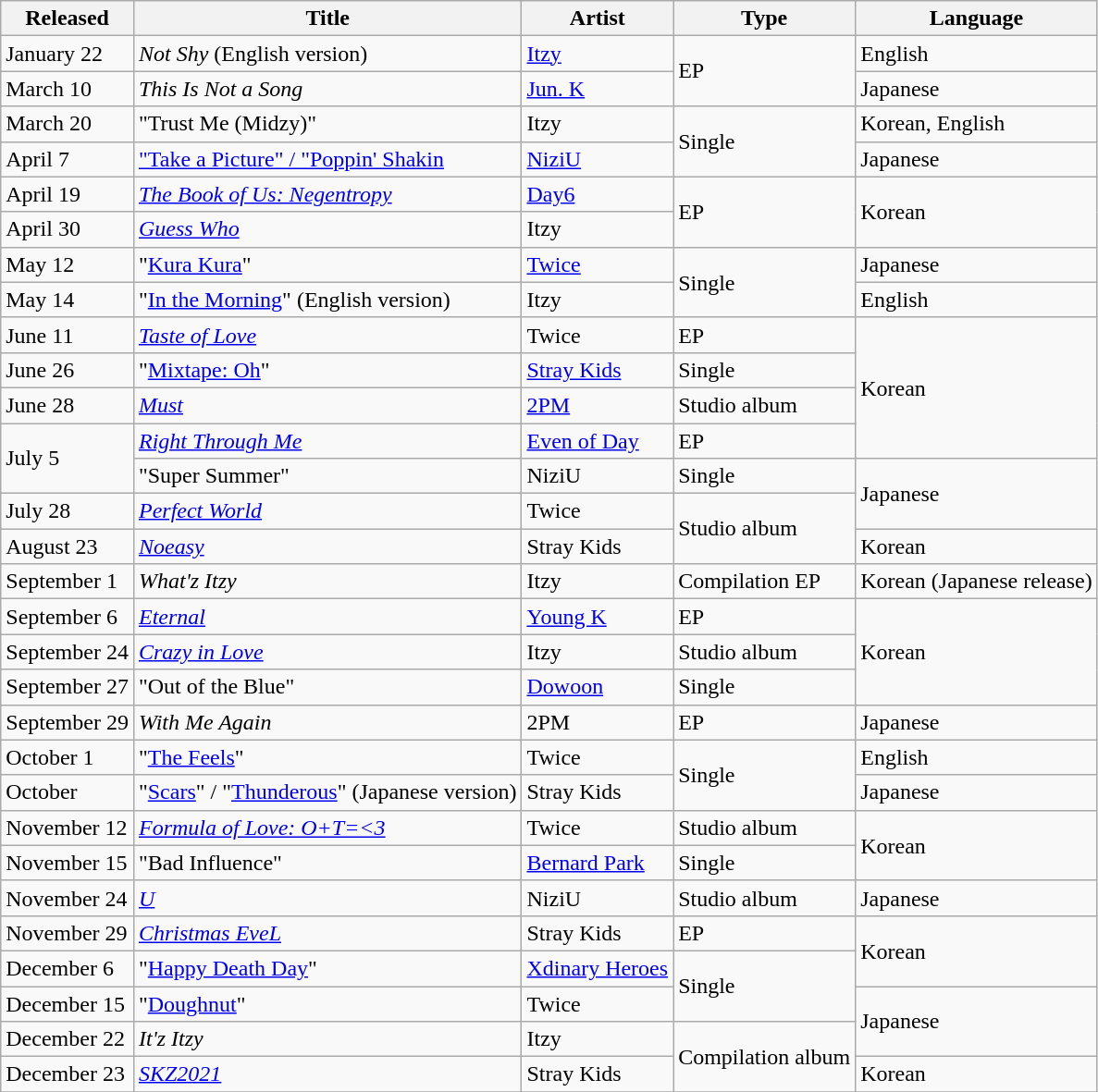<table class="wikitable plainrowheaders">
<tr>
<th scope="col">Released</th>
<th scope="col">Title</th>
<th scope="col">Artist</th>
<th scope="col">Type</th>
<th scope="col">Language</th>
</tr>
<tr>
<td>January 22</td>
<td><em>Not Shy</em> (English version)</td>
<td><a href='#'>Itzy</a></td>
<td rowspan="2">EP</td>
<td>English</td>
</tr>
<tr>
<td>March 10</td>
<td><em>This Is Not a Song</em></td>
<td><a href='#'>Jun. K</a></td>
<td>Japanese</td>
</tr>
<tr>
<td>March 20</td>
<td>"Trust Me (Midzy)"</td>
<td>Itzy</td>
<td rowspan="2">Single</td>
<td>Korean, English</td>
</tr>
<tr>
<td>April 7</td>
<td><a href='#'>"Take a Picture" / "Poppin' Shakin</a></td>
<td><a href='#'>NiziU</a></td>
<td>Japanese</td>
</tr>
<tr>
<td>April 19</td>
<td><em><a href='#'>The Book of Us: Negentropy</a></em></td>
<td><a href='#'>Day6</a></td>
<td rowspan="2">EP</td>
<td rowspan="2">Korean</td>
</tr>
<tr>
<td>April 30</td>
<td><em><a href='#'>Guess Who</a></em></td>
<td>Itzy</td>
</tr>
<tr>
<td>May 12</td>
<td>"<a href='#'>Kura Kura</a>"</td>
<td><a href='#'>Twice</a></td>
<td rowspan="2">Single</td>
<td>Japanese</td>
</tr>
<tr>
<td>May 14</td>
<td>"<a href='#'>In the Morning</a>" (English version)</td>
<td>Itzy</td>
<td>English</td>
</tr>
<tr>
<td>June 11</td>
<td><em><a href='#'>Taste of Love</a></em></td>
<td>Twice</td>
<td>EP</td>
<td rowspan="4">Korean</td>
</tr>
<tr>
<td>June 26</td>
<td>"<a href='#'>Mixtape: Oh</a>"</td>
<td><a href='#'>Stray Kids</a></td>
<td>Single</td>
</tr>
<tr>
<td>June 28</td>
<td><em><a href='#'>Must</a></em></td>
<td><a href='#'>2PM</a></td>
<td>Studio album</td>
</tr>
<tr>
<td rowspan="2">July 5</td>
<td><em><a href='#'>Right Through Me</a></em></td>
<td><a href='#'>Even of Day</a></td>
<td>EP</td>
</tr>
<tr>
<td>"Super Summer"</td>
<td>NiziU</td>
<td>Single</td>
<td rowspan="2">Japanese</td>
</tr>
<tr>
<td>July 28</td>
<td><em><a href='#'>Perfect World</a></em></td>
<td>Twice</td>
<td rowspan="2">Studio album</td>
</tr>
<tr>
<td>August 23</td>
<td><em><a href='#'>Noeasy</a></em></td>
<td>Stray Kids</td>
<td>Korean</td>
</tr>
<tr>
<td>September 1</td>
<td><em>What'z Itzy</em></td>
<td>Itzy</td>
<td>Compilation EP</td>
<td>Korean (Japanese release)</td>
</tr>
<tr>
<td>September 6</td>
<td><em><a href='#'>Eternal</a></em></td>
<td><a href='#'>Young K</a></td>
<td>EP</td>
<td rowspan="3">Korean</td>
</tr>
<tr>
<td>September 24</td>
<td><em><a href='#'>Crazy in Love</a></em></td>
<td>Itzy</td>
<td>Studio album</td>
</tr>
<tr>
<td>September 27</td>
<td>"Out of the Blue"</td>
<td><a href='#'>Dowoon</a></td>
<td>Single</td>
</tr>
<tr>
<td>September 29</td>
<td><em>With Me Again</em></td>
<td>2PM</td>
<td>EP</td>
<td>Japanese</td>
</tr>
<tr>
<td>October 1</td>
<td>"<a href='#'>The Feels</a>"</td>
<td>Twice</td>
<td rowspan="2">Single</td>
<td>English</td>
</tr>
<tr>
<td>October</td>
<td>"<a href='#'>Scars</a>" / "<a href='#'>Thunderous</a>" (Japanese version)</td>
<td>Stray Kids</td>
<td>Japanese</td>
</tr>
<tr>
<td>November 12</td>
<td><em><a href='#'>Formula of Love: O+T=<3</a></em></td>
<td>Twice</td>
<td>Studio album</td>
<td rowspan="2">Korean</td>
</tr>
<tr>
<td>November 15</td>
<td>"Bad Influence"</td>
<td><a href='#'>Bernard Park</a></td>
<td>Single</td>
</tr>
<tr>
<td>November 24</td>
<td><em><a href='#'>U</a></em></td>
<td>NiziU</td>
<td>Studio album</td>
<td>Japanese</td>
</tr>
<tr>
<td>November 29</td>
<td><em><a href='#'>Christmas EveL</a></em></td>
<td>Stray Kids</td>
<td>EP</td>
<td rowspan="2">Korean</td>
</tr>
<tr>
<td>December 6</td>
<td>"<a href='#'>Happy Death Day</a>"</td>
<td><a href='#'>Xdinary Heroes</a></td>
<td rowspan="2">Single</td>
</tr>
<tr>
<td>December 15</td>
<td>"<a href='#'>Doughnut</a>"</td>
<td>Twice</td>
<td rowspan="2">Japanese</td>
</tr>
<tr>
<td>December 22</td>
<td><em>It'z Itzy</em></td>
<td>Itzy</td>
<td rowspan="2">Compilation album</td>
</tr>
<tr>
<td>December 23</td>
<td><em><a href='#'>SKZ2021</a></em></td>
<td>Stray Kids</td>
<td>Korean</td>
</tr>
<tr>
</tr>
</table>
